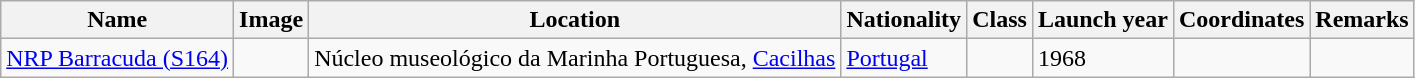<table class="wikitable">
<tr>
<th>Name</th>
<th>Image</th>
<th>Location</th>
<th>Nationality</th>
<th>Class</th>
<th>Launch year</th>
<th>Coordinates</th>
<th>Remarks</th>
</tr>
<tr>
<td><a href='#'>NRP Barracuda (S164)</a></td>
<td></td>
<td>Núcleo museológico da Marinha Portuguesa, <a href='#'>Cacilhas</a></td>
<td> <a href='#'>Portugal</a></td>
<td></td>
<td>1968</td>
<td></td>
<td></td>
</tr>
</table>
